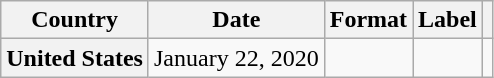<table class="wikitable plainrowheaders">
<tr>
<th>Country</th>
<th>Date</th>
<th>Format</th>
<th>Label</th>
<th></th>
</tr>
<tr>
<th scope="row">United States</th>
<td>January 22, 2020</td>
<td></td>
<td></td>
<td></td>
</tr>
</table>
